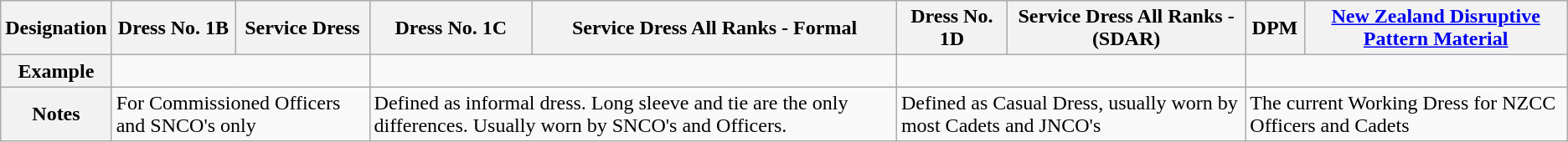<table class="wikitable">
<tr>
<th>Designation</th>
<th>Dress No. 1B</th>
<th>Service Dress</th>
<th>Dress No. 1C</th>
<th>Service Dress All Ranks - Formal</th>
<th>Dress No. 1D</th>
<th>Service Dress All Ranks -(SDAR)</th>
<th>DPM</th>
<th><a href='#'>New Zealand Disruptive Pattern Material</a></th>
</tr>
<tr>
<th>Example</th>
<td colspan="2"></td>
<td colspan="2"></td>
<td colspan="2"></td>
<td colspan="2"></td>
</tr>
<tr>
<th>Notes</th>
<td colspan="2">For Commissioned Officers and SNCO's only</td>
<td colspan="2">Defined as informal dress. Long sleeve and tie are the only differences. Usually worn by SNCO's and Officers.</td>
<td colspan="2">Defined as Casual Dress, usually worn by most Cadets and JNCO's</td>
<td colspan="2">The current Working Dress for NZCC Officers and Cadets</td>
</tr>
</table>
